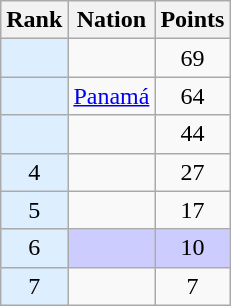<table class="wikitable sortable" style="text-align:center">
<tr>
<th>Rank</th>
<th>Nation</th>
<th>Points</th>
</tr>
<tr>
<td bgcolor = DDEEFF></td>
<td align=left></td>
<td>69</td>
</tr>
<tr>
<td bgcolor = DDEEFF></td>
<td align=left> <a href='#'>Panamá</a></td>
<td>64</td>
</tr>
<tr>
<td bgcolor = DDEEFF></td>
<td align=left></td>
<td>44</td>
</tr>
<tr>
<td bgcolor = DDEEFF>4</td>
<td align=left></td>
<td>27</td>
</tr>
<tr>
<td bgcolor = DDEEFF>5</td>
<td align=left></td>
<td>17</td>
</tr>
<tr style="background-color:#ccccff">
<td bgcolor = DDEEFF>6</td>
<td align=left></td>
<td>10</td>
</tr>
<tr>
<td bgcolor = DDEEFF>7</td>
<td align=left></td>
<td>7</td>
</tr>
</table>
